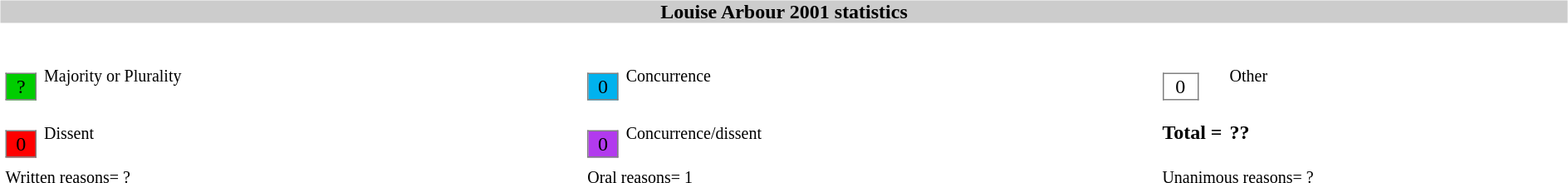<table width=100%>
<tr>
<td><br><table width=100% align=center cellpadding=0 cellspacing=0>
<tr>
<th bgcolor=#CCCCCC>Louise Arbour 2001 statistics</th>
</tr>
<tr>
<td><br><table width=100% cellpadding="2" cellspacing="2" border="0"width=25px>
<tr>
<td><br><table border="1" style="border-collapse:collapse;">
<tr>
<td align=center bgcolor=#00CD00 width=25px>?</td>
</tr>
</table>
</td>
<td><small>Majority or Plurality</small></td>
<td width=25px><br><table border="1" style="border-collapse:collapse;">
<tr>
<td align=center width=25px bgcolor=#00B2EE>0</td>
</tr>
</table>
</td>
<td><small>Concurrence</small></td>
<td width=25px><br><table border="1" style="border-collapse:collapse;">
<tr>
<td align=center width=25px bgcolor=white>0</td>
</tr>
</table>
</td>
<td><small>Other</small></td>
</tr>
<tr>
<td width=25px><br><table border="1" style="border-collapse:collapse;">
<tr>
<td align=center width=25px bgcolor=red>0</td>
</tr>
</table>
</td>
<td><small>Dissent</small></td>
<td width=25px><br><table border="1" style="border-collapse:collapse;">
<tr>
<td align=center width=25px bgcolor=#B23AEE>0</td>
</tr>
</table>
</td>
<td><small>Concurrence/dissent</small></td>
<td white-space: nowrap><strong>Total = </strong></td>
<td><strong>??</strong></td>
</tr>
<tr>
<td colspan=2><small>Written reasons= ?</small></td>
<td colspan=2><small>Oral reasons= 1</small></td>
<td colspan=2><small>Unanimous reasons= ?</small></td>
</tr>
<tr>
</tr>
</table>
</td>
</tr>
</table>
</td>
</tr>
</table>
